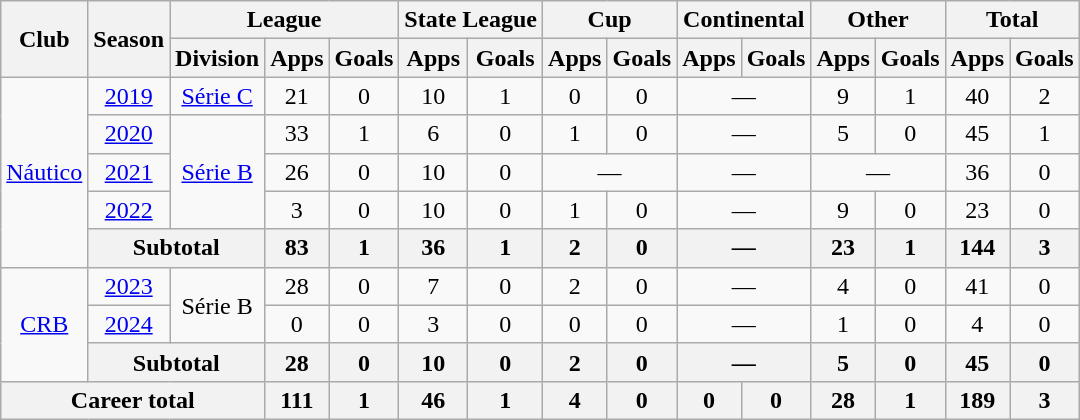<table class="wikitable" style="text-align: center;">
<tr>
<th rowspan="2">Club</th>
<th rowspan="2">Season</th>
<th colspan="3">League</th>
<th colspan="2">State League</th>
<th colspan="2">Cup</th>
<th colspan="2">Continental</th>
<th colspan="2">Other</th>
<th colspan="2">Total</th>
</tr>
<tr>
<th>Division</th>
<th>Apps</th>
<th>Goals</th>
<th>Apps</th>
<th>Goals</th>
<th>Apps</th>
<th>Goals</th>
<th>Apps</th>
<th>Goals</th>
<th>Apps</th>
<th>Goals</th>
<th>Apps</th>
<th>Goals</th>
</tr>
<tr>
<td rowspan="5" valign="center"><a href='#'>Náutico</a></td>
<td><a href='#'>2019</a></td>
<td><a href='#'>Série C</a></td>
<td>21</td>
<td>0</td>
<td>10</td>
<td>1</td>
<td>0</td>
<td>0</td>
<td colspan="2">—</td>
<td>9</td>
<td>1</td>
<td>40</td>
<td>2</td>
</tr>
<tr>
<td><a href='#'>2020</a></td>
<td rowspan="3"><a href='#'>Série B</a></td>
<td>33</td>
<td>1</td>
<td>6</td>
<td>0</td>
<td>1</td>
<td>0</td>
<td colspan="2">—</td>
<td>5</td>
<td>0</td>
<td>45</td>
<td>1</td>
</tr>
<tr>
<td><a href='#'>2021</a></td>
<td>26</td>
<td>0</td>
<td>10</td>
<td>0</td>
<td colspan="2">—</td>
<td colspan="2">—</td>
<td colspan="2">—</td>
<td>36</td>
<td>0</td>
</tr>
<tr>
<td><a href='#'>2022</a></td>
<td>3</td>
<td>0</td>
<td>10</td>
<td>0</td>
<td>1</td>
<td>0</td>
<td colspan="2">—</td>
<td>9</td>
<td>0</td>
<td>23</td>
<td>0</td>
</tr>
<tr>
<th colspan="2">Subtotal</th>
<th>83</th>
<th>1</th>
<th>36</th>
<th>1</th>
<th>2</th>
<th>0</th>
<th colspan="2">—</th>
<th>23</th>
<th>1</th>
<th>144</th>
<th>3</th>
</tr>
<tr>
<td rowspan="3" valign="center"><a href='#'>CRB</a></td>
<td><a href='#'>2023</a></td>
<td rowspan="2">Série B</td>
<td>28</td>
<td>0</td>
<td>7</td>
<td>0</td>
<td>2</td>
<td>0</td>
<td colspan="2">—</td>
<td>4</td>
<td>0</td>
<td>41</td>
<td>0</td>
</tr>
<tr>
<td><a href='#'>2024</a></td>
<td>0</td>
<td>0</td>
<td>3</td>
<td>0</td>
<td>0</td>
<td>0</td>
<td colspan="2">—</td>
<td>1</td>
<td>0</td>
<td>4</td>
<td>0</td>
</tr>
<tr>
<th colspan="2">Subtotal</th>
<th>28</th>
<th>0</th>
<th>10</th>
<th>0</th>
<th>2</th>
<th>0</th>
<th colspan="2">—</th>
<th>5</th>
<th>0</th>
<th>45</th>
<th>0</th>
</tr>
<tr>
<th colspan="3"><strong>Career total</strong></th>
<th>111</th>
<th>1</th>
<th>46</th>
<th>1</th>
<th>4</th>
<th>0</th>
<th>0</th>
<th>0</th>
<th>28</th>
<th>1</th>
<th>189</th>
<th>3</th>
</tr>
</table>
